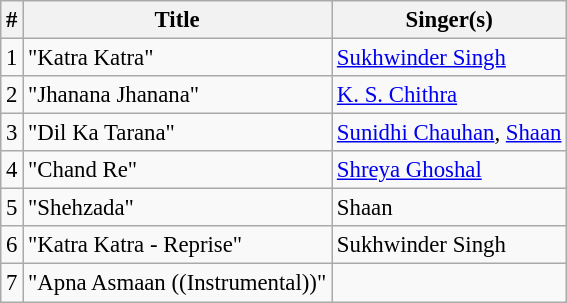<table class="wikitable" style="font-size:95%;">
<tr>
<th>#</th>
<th>Title</th>
<th>Singer(s)</th>
</tr>
<tr>
<td>1</td>
<td>"Katra Katra"</td>
<td><a href='#'>Sukhwinder Singh</a></td>
</tr>
<tr>
<td>2</td>
<td>"Jhanana Jhanana"</td>
<td><a href='#'>K. S. Chithra</a></td>
</tr>
<tr>
<td>3</td>
<td>"Dil Ka Tarana"</td>
<td><a href='#'>Sunidhi Chauhan</a>, <a href='#'>Shaan</a></td>
</tr>
<tr>
<td>4</td>
<td>"Chand Re"</td>
<td><a href='#'>Shreya Ghoshal</a></td>
</tr>
<tr>
<td>5</td>
<td>"Shehzada"</td>
<td>Shaan</td>
</tr>
<tr>
<td>6</td>
<td>"Katra Katra - Reprise"</td>
<td>Sukhwinder Singh</td>
</tr>
<tr>
<td>7</td>
<td>"Apna Asmaan ((Instrumental))"</td>
<td></td>
</tr>
</table>
